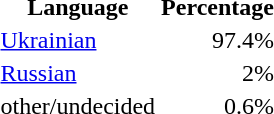<table class="standard">
<tr>
<th>Language</th>
<th>Percentage</th>
</tr>
<tr>
<td><a href='#'>Ukrainian</a></td>
<td align="right">97.4%</td>
</tr>
<tr>
<td><a href='#'>Russian</a></td>
<td align="right">2%</td>
</tr>
<tr>
<td>other/undecided</td>
<td align="right">0.6%</td>
</tr>
</table>
